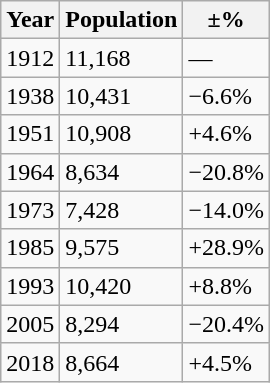<table class="wikitable">
<tr>
<th>Year</th>
<th>Population</th>
<th>±%</th>
</tr>
<tr>
<td>1912</td>
<td>11,168</td>
<td>—</td>
</tr>
<tr>
<td>1938</td>
<td>10,431</td>
<td>−6.6%</td>
</tr>
<tr>
<td>1951</td>
<td>10,908</td>
<td>+4.6%</td>
</tr>
<tr>
<td>1964</td>
<td>8,634</td>
<td>−20.8%</td>
</tr>
<tr>
<td>1973</td>
<td>7,428</td>
<td>−14.0%</td>
</tr>
<tr>
<td>1985</td>
<td>9,575</td>
<td>+28.9%</td>
</tr>
<tr>
<td>1993</td>
<td>10,420</td>
<td>+8.8%</td>
</tr>
<tr>
<td>2005</td>
<td>8,294</td>
<td>−20.4%</td>
</tr>
<tr>
<td>2018</td>
<td>8,664</td>
<td>+4.5%</td>
</tr>
</table>
